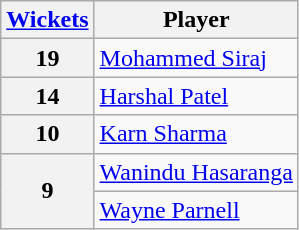<table class="wikitable">
<tr>
<th scope=col><a href='#'>Wickets</a></th>
<th scope=col>Player</th>
</tr>
<tr>
<th scope=row>19</th>
<td><a href='#'>Mohammed Siraj</a></td>
</tr>
<tr>
<th scope=row>14</th>
<td><a href='#'>Harshal Patel</a></td>
</tr>
<tr>
<th scope=row>10</th>
<td><a href='#'>Karn Sharma</a></td>
</tr>
<tr>
<th scope=row rowspan=2>9</th>
<td><a href='#'>Wanindu Hasaranga</a></td>
</tr>
<tr>
<td><a href='#'>Wayne Parnell</a></td>
</tr>
</table>
